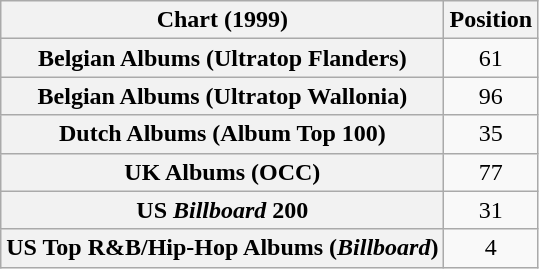<table class="wikitable sortable plainrowheaders" style="text-align:center">
<tr>
<th>Chart (1999)</th>
<th>Position</th>
</tr>
<tr>
<th scope="row">Belgian Albums (Ultratop Flanders)</th>
<td>61</td>
</tr>
<tr>
<th scope="row">Belgian Albums (Ultratop Wallonia)</th>
<td>96</td>
</tr>
<tr>
<th scope="row">Dutch Albums (Album Top 100)</th>
<td>35</td>
</tr>
<tr>
<th scope="row">UK Albums (OCC)</th>
<td>77</td>
</tr>
<tr>
<th scope="row">US <em>Billboard</em> 200</th>
<td>31</td>
</tr>
<tr>
<th scope="row">US Top R&B/Hip-Hop Albums (<em>Billboard</em>)</th>
<td>4</td>
</tr>
</table>
